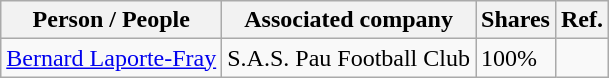<table class="wikitable">
<tr>
<th>Person / People</th>
<th>Associated company</th>
<th>Shares</th>
<th>Ref.</th>
</tr>
<tr>
<td><a href='#'>Bernard Laporte-Fray</a></td>
<td>S.A.S. Pau Football Club</td>
<td>100%</td>
<td></td>
</tr>
</table>
